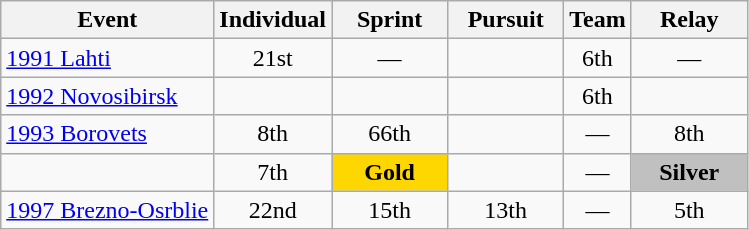<table class="wikitable" style="text-align: center;">
<tr ">
<th>Event</th>
<th style="width:70px;">Individual</th>
<th style="width:70px;">Sprint</th>
<th style="width:70px;">Pursuit</th>
<th>Team</th>
<th style="width:70px;">Relay</th>
</tr>
<tr>
<td align=left> <a href='#'>1991 Lahti</a></td>
<td>21st</td>
<td>—</td>
<td></td>
<td>6th</td>
<td>—</td>
</tr>
<tr>
<td align=left> <a href='#'>1992 Novosibirsk</a></td>
<td></td>
<td></td>
<td></td>
<td>6th</td>
<td></td>
</tr>
<tr>
<td align=left> <a href='#'>1993 Borovets</a></td>
<td>8th</td>
<td>66th</td>
<td></td>
<td>—</td>
<td>8th</td>
</tr>
<tr>
<td align=left></td>
<td>7th</td>
<td style="background:gold;"><strong>Gold</strong></td>
<td></td>
<td>—</td>
<td style="background:silver;"><strong>Silver</strong></td>
</tr>
<tr>
<td align=left> <a href='#'>1997 Brezno-Osrblie</a></td>
<td>22nd</td>
<td>15th</td>
<td>13th</td>
<td>—</td>
<td>5th</td>
</tr>
</table>
